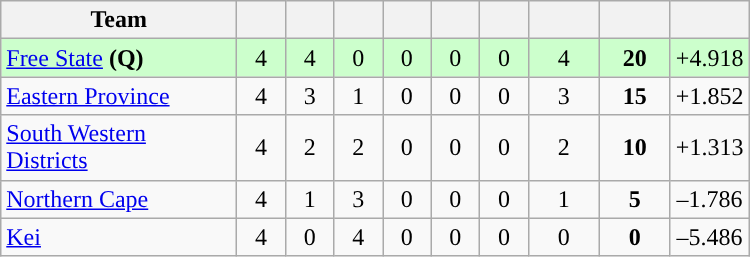<table class="wikitable" style="text-align:center">
<tr>
<th width="150">Team</th>
<th width="25"></th>
<th width="25"></th>
<th width="25"></th>
<th width="25"></th>
<th width="25"></th>
<th width="25"></th>
<th width="40"></th>
<th width="40"></th>
<th width="45"></th>
</tr>
<tr style="background:#cfc">
<td style="text-align:left"><a href='#'>Free State</a> <strong>(Q)</strong></td>
<td>4</td>
<td>4</td>
<td>0</td>
<td>0</td>
<td>0</td>
<td>0</td>
<td>4</td>
<td><strong>20</strong></td>
<td>+4.918</td>
</tr>
<tr>
<td style="text-align:left"><a href='#'>Eastern Province</a></td>
<td>4</td>
<td>3</td>
<td>1</td>
<td>0</td>
<td>0</td>
<td>0</td>
<td>3</td>
<td><strong>15</strong></td>
<td>+1.852</td>
</tr>
<tr>
<td style="text-align:left"><a href='#'>South Western Districts</a></td>
<td>4</td>
<td>2</td>
<td>2</td>
<td>0</td>
<td>0</td>
<td>0</td>
<td>2</td>
<td><strong>10</strong></td>
<td>+1.313</td>
</tr>
<tr>
<td style="text-align:left"><a href='#'>Northern Cape</a></td>
<td>4</td>
<td>1</td>
<td>3</td>
<td>0</td>
<td>0</td>
<td>0</td>
<td>1</td>
<td><strong>5</strong></td>
<td>–1.786</td>
</tr>
<tr>
<td style="text-align:left"><a href='#'>Kei</a></td>
<td>4</td>
<td>0</td>
<td>4</td>
<td>0</td>
<td>0</td>
<td>0</td>
<td>0</td>
<td><strong>0</strong></td>
<td>–5.486</td>
</tr>
</table>
